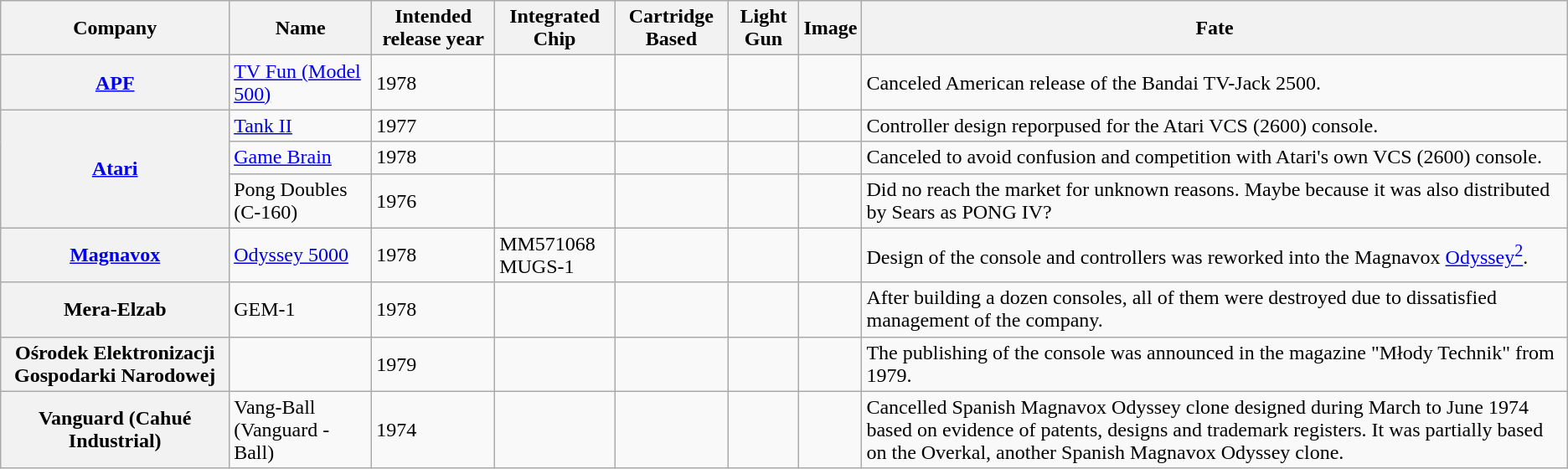<table class="wikitable sortable" id="genoneconcanceled">
<tr>
<th>Company</th>
<th>Name</th>
<th>Intended release year</th>
<th>Integrated Chip</th>
<th>Cartridge Based</th>
<th>Light Gun</th>
<th>Image</th>
<th>Fate</th>
</tr>
<tr>
<th><a href='#'>APF</a></th>
<td><a href='#'>TV Fun (Model 500)</a></td>
<td>1978</td>
<td></td>
<td></td>
<td></td>
<td></td>
<td>Canceled American release of the Bandai TV-Jack 2500.</td>
</tr>
<tr>
<th rowspan="3" scope="row"><a href='#'>Atari</a></th>
<td><a href='#'>Tank II</a></td>
<td>1977</td>
<td></td>
<td></td>
<td></td>
<td></td>
<td>Controller design reporpused for the Atari VCS (2600) console.</td>
</tr>
<tr>
<td><a href='#'>Game Brain</a></td>
<td>1978</td>
<td></td>
<td></td>
<td></td>
<td></td>
<td>Canceled to avoid confusion and competition with Atari's own VCS (2600) console.</td>
</tr>
<tr>
<td>Pong Doubles (C-160)</td>
<td>1976</td>
<td></td>
<td></td>
<td></td>
<td></td>
<td>Did no reach the market for unknown reasons. Maybe because it was also distributed by Sears as PONG IV?</td>
</tr>
<tr>
<th><a href='#'>Magnavox</a></th>
<td><a href='#'>Odyssey 5000</a></td>
<td>1978</td>
<td>MM571068<br>MUGS-1</td>
<td></td>
<td></td>
<td></td>
<td>Design of the console and controllers was reworked into the Magnavox <a href='#'>Odyssey<sup>2</sup></a>.</td>
</tr>
<tr>
<th>Mera-Elzab</th>
<td>GEM-1</td>
<td>1978</td>
<td></td>
<td></td>
<td></td>
<td></td>
<td>After building a dozen consoles, all of them were destroyed due to dissatisfied management of the company.</td>
</tr>
<tr>
<th>Ośrodek Elektronizacji Gospodarki Narodowej</th>
<td></td>
<td>1979</td>
<td></td>
<td></td>
<td></td>
<td></td>
<td>The publishing of the console was announced in the magazine "Młody Technik" from 1979.</td>
</tr>
<tr>
<th>Vanguard (Cahué Industrial)</th>
<td>Vang-Ball (Vanguard - Ball)</td>
<td>1974</td>
<td></td>
<td></td>
<td></td>
<td></td>
<td>Cancelled Spanish Magnavox Odyssey clone designed during March to June 1974 based on evidence of patents, designs and trademark registers. It was partially based on the Overkal, another Spanish Magnavox Odyssey clone. </td>
</tr>
</table>
